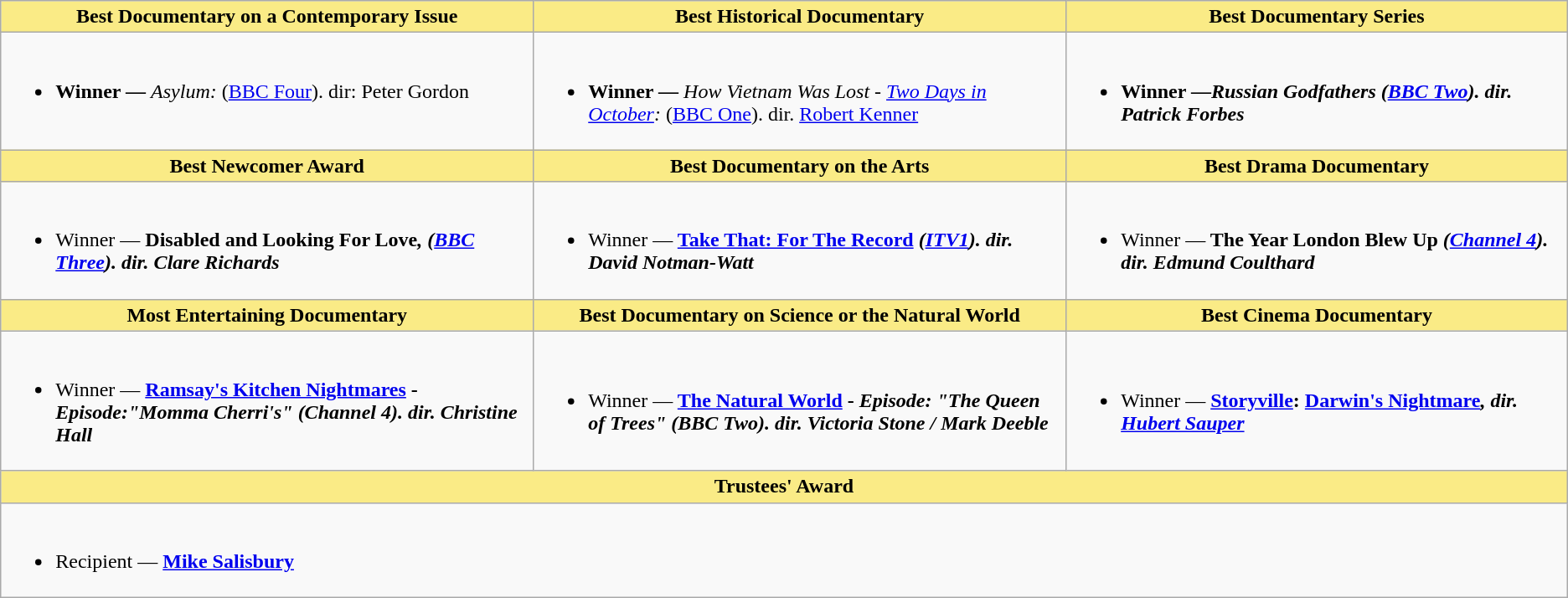<table class="wikitable" style="font-size:100%">
<tr>
<th style="background:#FAEB86;" width="34%"><strong>Best Documentary on a Contemporary Issue</strong></th>
<th style="background:#FAEB86;" width="33%"><strong>Best Historical Documentary</strong></th>
<th style="background:#FAEB86;" width="33%"><strong>Best Documentary Series</strong></th>
</tr>
<tr>
<td style="vertical-align:top"><br><ul><li><strong>Winner —</strong> <em>Asylum:</em> (<a href='#'>BBC Four</a>). dir: Peter Gordon</li></ul></td>
<td style="vertical-align:top"><br><ul><li><strong>Winner —</strong> <em>How Vietnam Was Lost - <a href='#'>Two Days in October</a>:</em> (<a href='#'>BBC One</a>). dir. <a href='#'>Robert Kenner</a></li></ul></td>
<td style="vertical-align:top"><br><ul><li><strong>Winner —<strong><em>Russian Godfathers<em> (<a href='#'>BBC Two</a>). dir. Patrick Forbes</li></ul></td>
</tr>
<tr>
<th style="background:#FAEB86;" width="34%"></strong>Best Newcomer Award<strong></th>
<th style="background:#FAEB86;" width="33%"></strong>Best Documentary on the Arts<strong></th>
<th style="background:#FAEB86;" width="33%"></strong>Best Drama Documentary<strong></th>
</tr>
<tr>
<td style="vertical-align:top"><br><ul><li></strong>Winner —<strong> </em>Disabled and Looking For Love<em>, (<a href='#'>BBC Three</a>). dir. Clare Richards</li></ul></td>
<td style="vertical-align:top"><br><ul><li></strong>Winner —<strong> </em><a href='#'>Take That: For The Record</a><em> (<a href='#'>ITV1</a>). dir. David Notman-Watt</li></ul></td>
<td style="vertical-align:top"><br><ul><li></strong>Winner —<strong> </em>The Year London Blew Up<em> (<a href='#'>Channel 4</a>). dir. Edmund Coulthard</li></ul></td>
</tr>
<tr>
<th style="background:#FAEB86;" width="34%"></strong>Most Entertaining Documentary<strong></th>
<th style="background:#FAEB86;" width="34%">Best Documentary on Science or the Natural World</th>
<th style="background:#FAEB86;" width="34%">Best Cinema Documentary</th>
</tr>
<tr>
<td><br><ul><li></strong>Winner —<strong> </em><a href='#'>Ramsay's Kitchen Nightmares</a> -<em> Episode:"Momma Cherri's" (Channel 4). dir. Christine Hall</li></ul></td>
<td><br><ul><li></strong>Winner —<strong> </em><a href='#'>The Natural World</a> -<em> Episode: "The Queen of Trees" (BBC Two). dir. Victoria Stone / Mark Deeble</li></ul></td>
<td><br><ul><li></strong>Winner —<strong> </em><a href='#'>Storyville</a>: <a href='#'>Darwin's Nightmare</a><em>, dir. <a href='#'>Hubert Sauper</a></li></ul></td>
</tr>
<tr>
<th colspan="3" style="background:#FAEB86;" width="34%">Trustees' Award</th>
</tr>
<tr>
<td colspan="3"><br><ul><li></strong>Recipient —<strong> <a href='#'>Mike Salisbury</a></li></ul></td>
</tr>
</table>
